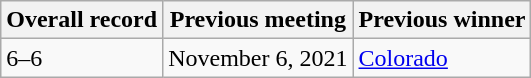<table class="wikitable">
<tr>
<th>Overall record</th>
<th>Previous meeting</th>
<th>Previous winner</th>
</tr>
<tr>
<td>6–6</td>
<td>November 6, 2021</td>
<td><a href='#'>Colorado</a></td>
</tr>
</table>
